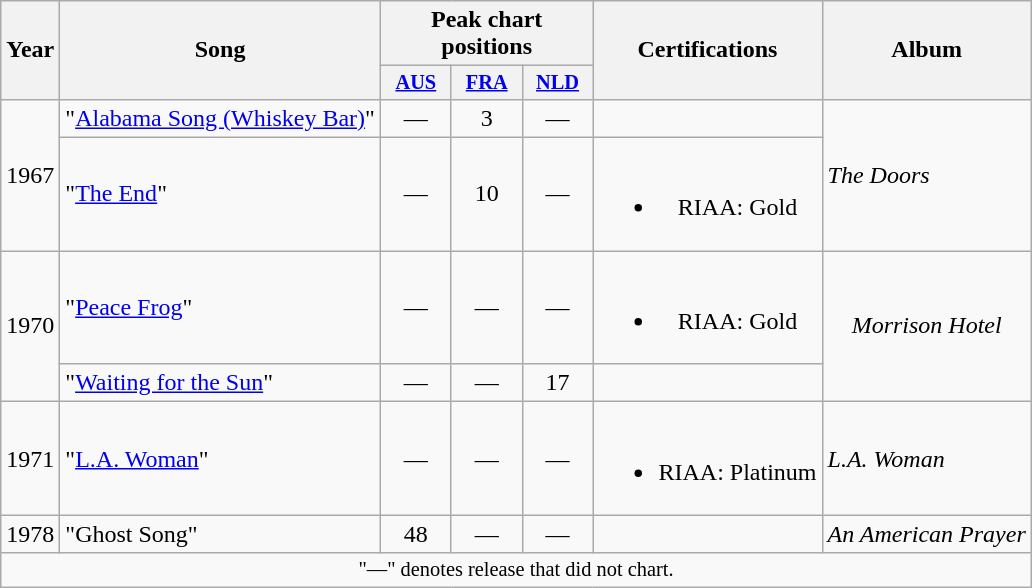<table class="wikitable" style="text-align:center;">
<tr>
<th rowspan="2">Year</th>
<th rowspan="2">Song</th>
<th colspan="3">Peak chart positions</th>
<th rowspan="2">Certifications</th>
<th rowspan="2">Album</th>
</tr>
<tr>
<th style="width:3em;font-size:85%"><a href='#'>AUS</a><br></th>
<th style="width:3em;font-size:85%"><a href='#'>FRA</a><br></th>
<th style="width:3em;font-size:85%"><a href='#'>NLD</a><br></th>
</tr>
<tr>
<td rowspan="2">1967</td>
<td align="left">"<a href='#'>Alabama Song (Whiskey Bar)</a>"</td>
<td>—</td>
<td>3</td>
<td>—</td>
<td></td>
<td rowspan="2" style="text-align:left;"><em>The Doors</em></td>
</tr>
<tr>
<td align="left">"<a href='#'>The End</a>"</td>
<td>—</td>
<td>10</td>
<td>—</td>
<td><br><ul><li>RIAA: Gold</li></ul></td>
</tr>
<tr>
<td rowspan="2">1970</td>
<td align="left">"<a href='#'>Peace Frog</a>"</td>
<td>—</td>
<td>—</td>
<td>—</td>
<td><br><ul><li>RIAA: Gold</li></ul></td>
<td rowspan="2"><em>Morrison Hotel</em></td>
</tr>
<tr>
<td align="left">"<a href='#'>Waiting for the Sun</a>"</td>
<td>—</td>
<td>—</td>
<td>17</td>
<td></td>
</tr>
<tr>
<td>1971</td>
<td align="left">"<a href='#'>L.A. Woman</a>"</td>
<td>—</td>
<td>—</td>
<td>—</td>
<td><br><ul><li>RIAA: Platinum</li></ul></td>
<td align="left"><em>L.A. Woman</em></td>
</tr>
<tr>
<td>1978</td>
<td align="left">"Ghost Song"</td>
<td>48</td>
<td>—</td>
<td>—</td>
<td></td>
<td align="left"><em>An American Prayer</em></td>
</tr>
<tr>
<td colspan="8" style="font-size: 85%">"—" denotes release that did not chart.</td>
</tr>
</table>
